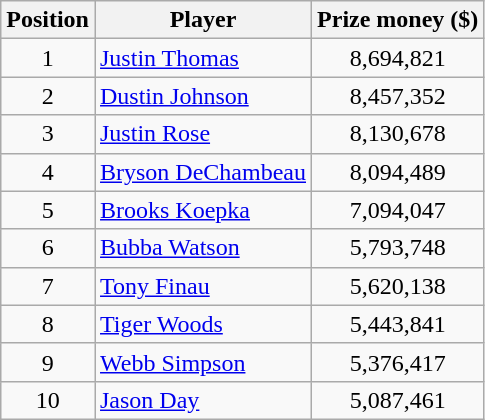<table class="wikitable">
<tr>
<th>Position</th>
<th>Player</th>
<th>Prize money ($)</th>
</tr>
<tr>
<td align=center>1</td>
<td> <a href='#'>Justin Thomas</a></td>
<td align=center>8,694,821</td>
</tr>
<tr>
<td align=center>2</td>
<td> <a href='#'>Dustin Johnson</a></td>
<td align=center>8,457,352</td>
</tr>
<tr>
<td align=center>3</td>
<td> <a href='#'>Justin Rose</a></td>
<td align=center>8,130,678</td>
</tr>
<tr>
<td align=center>4</td>
<td> <a href='#'>Bryson DeChambeau</a></td>
<td align=center>8,094,489</td>
</tr>
<tr>
<td align=center>5</td>
<td> <a href='#'>Brooks Koepka</a></td>
<td align=center>7,094,047</td>
</tr>
<tr>
<td align=center>6</td>
<td> <a href='#'>Bubba Watson</a></td>
<td align=center>5,793,748</td>
</tr>
<tr>
<td align=center>7</td>
<td> <a href='#'>Tony Finau</a></td>
<td align=center>5,620,138</td>
</tr>
<tr>
<td align=center>8</td>
<td> <a href='#'>Tiger Woods</a></td>
<td align=center>5,443,841</td>
</tr>
<tr>
<td align=center>9</td>
<td> <a href='#'>Webb Simpson</a></td>
<td align=center>5,376,417</td>
</tr>
<tr>
<td align=center>10</td>
<td> <a href='#'>Jason Day</a></td>
<td align=center>5,087,461</td>
</tr>
</table>
